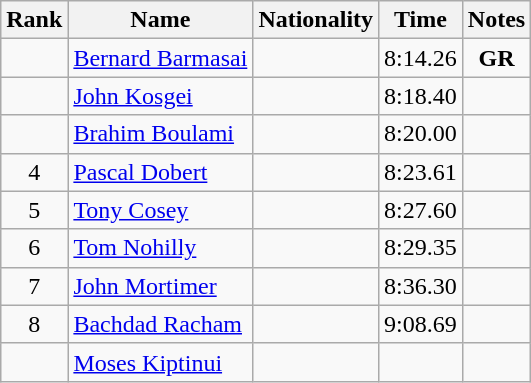<table class="wikitable sortable" style="text-align:center">
<tr>
<th>Rank</th>
<th>Name</th>
<th>Nationality</th>
<th>Time</th>
<th>Notes</th>
</tr>
<tr>
<td></td>
<td align=left><a href='#'>Bernard Barmasai</a></td>
<td align=left></td>
<td>8:14.26</td>
<td><strong>GR</strong></td>
</tr>
<tr>
<td></td>
<td align=left><a href='#'>John Kosgei</a></td>
<td align=left></td>
<td>8:18.40</td>
<td></td>
</tr>
<tr>
<td></td>
<td align=left><a href='#'>Brahim Boulami</a></td>
<td align=left></td>
<td>8:20.00</td>
<td></td>
</tr>
<tr>
<td>4</td>
<td align=left><a href='#'>Pascal Dobert</a></td>
<td align=left></td>
<td>8:23.61</td>
<td></td>
</tr>
<tr>
<td>5</td>
<td align=left><a href='#'>Tony Cosey</a></td>
<td align=left></td>
<td>8:27.60</td>
<td></td>
</tr>
<tr>
<td>6</td>
<td align=left><a href='#'>Tom Nohilly</a></td>
<td align=left></td>
<td>8:29.35</td>
<td></td>
</tr>
<tr>
<td>7</td>
<td align=left><a href='#'>John Mortimer</a></td>
<td align=left></td>
<td>8:36.30</td>
<td></td>
</tr>
<tr>
<td>8</td>
<td align=left><a href='#'>Bachdad Racham</a></td>
<td align=left></td>
<td>9:08.69</td>
<td></td>
</tr>
<tr>
<td></td>
<td align=left><a href='#'>Moses Kiptinui</a></td>
<td align=left></td>
<td></td>
<td></td>
</tr>
</table>
